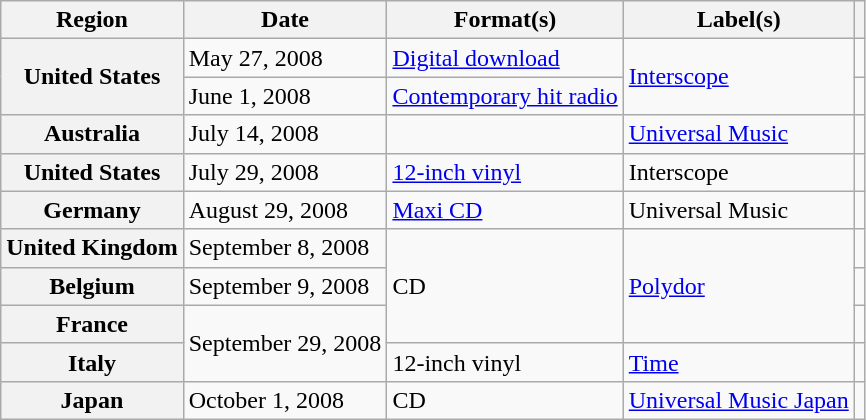<table class="wikitable plainrowheaders">
<tr>
<th scope="col">Region</th>
<th scope="col">Date</th>
<th scope="col">Format(s)</th>
<th scope="col">Label(s)</th>
<th scope="col"></th>
</tr>
<tr>
<th scope="row" rowspan="2">United States</th>
<td>May 27, 2008</td>
<td><a href='#'>Digital download</a></td>
<td rowspan="2"><a href='#'>Interscope</a></td>
<td></td>
</tr>
<tr>
<td>June 1, 2008</td>
<td><a href='#'>Contemporary hit radio</a></td>
<td></td>
</tr>
<tr>
<th scope="row">Australia</th>
<td>July 14, 2008</td>
<td></td>
<td><a href='#'>Universal Music</a></td>
<td></td>
</tr>
<tr>
<th scope="row">United States</th>
<td>July 29, 2008</td>
<td><a href='#'>12-inch vinyl</a></td>
<td>Interscope</td>
<td></td>
</tr>
<tr>
<th scope="row">Germany</th>
<td>August 29, 2008</td>
<td><a href='#'>Maxi CD</a></td>
<td>Universal Music</td>
<td></td>
</tr>
<tr>
<th scope="row">United Kingdom</th>
<td>September 8, 2008</td>
<td rowspan="3">CD</td>
<td rowspan="3"><a href='#'>Polydor</a></td>
<td></td>
</tr>
<tr>
<th scope="row">Belgium</th>
<td>September 9, 2008</td>
<td></td>
</tr>
<tr>
<th scope="row">France</th>
<td rowspan="2">September 29, 2008</td>
<td></td>
</tr>
<tr>
<th scope="row">Italy</th>
<td>12-inch vinyl</td>
<td><a href='#'>Time</a></td>
<td></td>
</tr>
<tr>
<th scope="row">Japan</th>
<td>October 1, 2008</td>
<td>CD</td>
<td><a href='#'>Universal Music Japan</a></td>
<td></td>
</tr>
</table>
